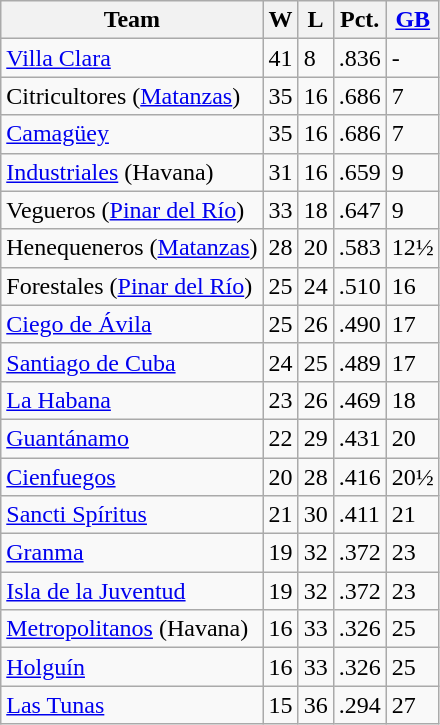<table class="wikitable">
<tr>
<th>Team</th>
<th>W</th>
<th>L</th>
<th>Pct.</th>
<th><a href='#'>GB</a></th>
</tr>
<tr>
<td><a href='#'>Villa Clara</a></td>
<td>41</td>
<td>8</td>
<td>.836</td>
<td>-</td>
</tr>
<tr>
<td>Citricultores (<a href='#'>Matanzas</a>)</td>
<td>35</td>
<td>16</td>
<td>.686</td>
<td>7</td>
</tr>
<tr>
<td><a href='#'>Camagüey</a></td>
<td>35</td>
<td>16</td>
<td>.686</td>
<td>7</td>
</tr>
<tr>
<td><a href='#'>Industriales</a> (Havana)</td>
<td>31</td>
<td>16</td>
<td>.659</td>
<td>9</td>
</tr>
<tr>
<td>Vegueros (<a href='#'>Pinar del Río</a>)</td>
<td>33</td>
<td>18</td>
<td>.647</td>
<td>9</td>
</tr>
<tr>
<td>Henequeneros (<a href='#'>Matanzas</a>)</td>
<td>28</td>
<td>20</td>
<td>.583</td>
<td>12½</td>
</tr>
<tr>
<td>Forestales (<a href='#'>Pinar del Río</a>)</td>
<td>25</td>
<td>24</td>
<td>.510</td>
<td>16</td>
</tr>
<tr>
<td><a href='#'>Ciego de Ávila</a></td>
<td>25</td>
<td>26</td>
<td>.490</td>
<td>17</td>
</tr>
<tr>
<td><a href='#'>Santiago de Cuba</a></td>
<td>24</td>
<td>25</td>
<td>.489</td>
<td>17</td>
</tr>
<tr>
<td><a href='#'>La Habana</a></td>
<td>23</td>
<td>26</td>
<td>.469</td>
<td>18</td>
</tr>
<tr>
<td><a href='#'>Guantánamo</a></td>
<td>22</td>
<td>29</td>
<td>.431</td>
<td>20</td>
</tr>
<tr>
<td><a href='#'>Cienfuegos</a></td>
<td>20</td>
<td>28</td>
<td>.416</td>
<td>20½</td>
</tr>
<tr>
<td><a href='#'>Sancti Spíritus</a></td>
<td>21</td>
<td>30</td>
<td>.411</td>
<td>21</td>
</tr>
<tr>
<td><a href='#'>Granma</a></td>
<td>19</td>
<td>32</td>
<td>.372</td>
<td>23</td>
</tr>
<tr>
<td><a href='#'>Isla de la Juventud</a></td>
<td>19</td>
<td>32</td>
<td>.372</td>
<td>23</td>
</tr>
<tr>
<td><a href='#'>Metropolitanos</a> (Havana)</td>
<td>16</td>
<td>33</td>
<td>.326</td>
<td>25</td>
</tr>
<tr>
<td><a href='#'>Holguín</a></td>
<td>16</td>
<td>33</td>
<td>.326</td>
<td>25</td>
</tr>
<tr>
<td><a href='#'>Las Tunas</a></td>
<td>15</td>
<td>36</td>
<td>.294</td>
<td>27</td>
</tr>
</table>
